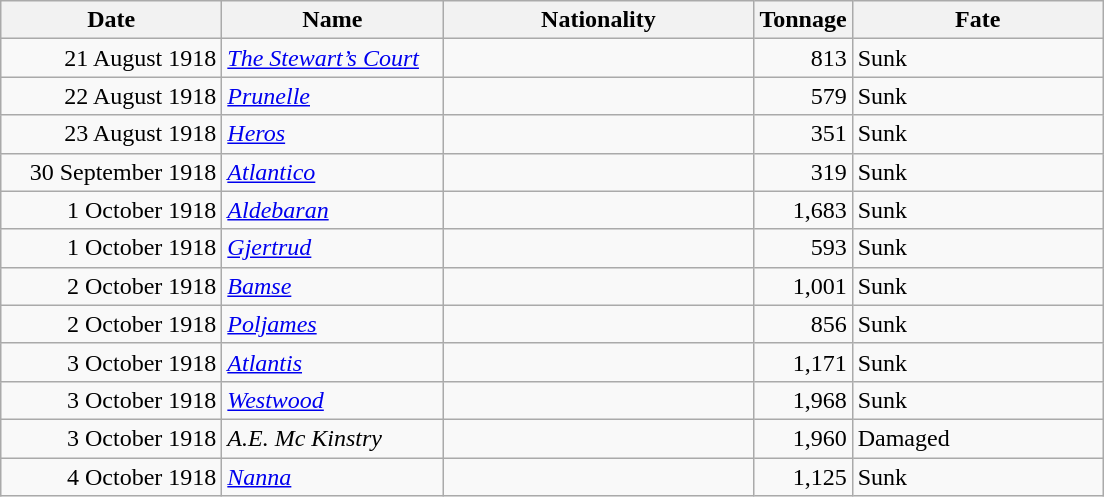<table class="wikitable sortable">
<tr>
<th width="140px">Date</th>
<th width="140px">Name</th>
<th width="200px">Nationality</th>
<th width="25px">Tonnage</th>
<th width="160px">Fate</th>
</tr>
<tr>
<td align="right">21 August 1918</td>
<td align="left"><a href='#'><em>The Stewart’s Court</em></a></td>
<td align="left"></td>
<td align="right">813</td>
<td align="left">Sunk</td>
</tr>
<tr>
<td align="right">22 August 1918</td>
<td align="left"><a href='#'><em>Prunelle</em></a></td>
<td align="left"></td>
<td align="right">579</td>
<td align="left">Sunk</td>
</tr>
<tr>
<td align="right">23 August 1918</td>
<td align="left"><a href='#'><em>Heros</em></a></td>
<td align="left"></td>
<td align="right">351</td>
<td align="left">Sunk</td>
</tr>
<tr>
<td align="right">30 September 1918</td>
<td align="left"><a href='#'><em>Atlantico</em></a></td>
<td align="left"></td>
<td align="right">319</td>
<td align="left">Sunk</td>
</tr>
<tr>
<td align="right">1 October 1918</td>
<td align="left"><a href='#'><em>Aldebaran</em></a></td>
<td align="left"></td>
<td align="right">1,683</td>
<td align="left">Sunk</td>
</tr>
<tr>
<td align="right">1 October 1918</td>
<td align="left"><a href='#'><em>Gjertrud</em></a></td>
<td align="left"></td>
<td align="right">593</td>
<td align="left">Sunk</td>
</tr>
<tr>
<td align="right">2 October 1918</td>
<td align="left"><a href='#'><em>Bamse</em></a></td>
<td align="left"></td>
<td align="right">1,001</td>
<td align="left">Sunk</td>
</tr>
<tr>
<td align="right">2 October 1918</td>
<td align="left"><a href='#'><em>Poljames</em></a></td>
<td align="left"></td>
<td align="right">856</td>
<td align="left">Sunk</td>
</tr>
<tr>
<td align="right">3 October 1918</td>
<td align="left"><a href='#'><em>Atlantis</em></a></td>
<td align="left"></td>
<td align="right">1,171</td>
<td align="left">Sunk</td>
</tr>
<tr>
<td align="right">3 October 1918</td>
<td align="left"><a href='#'><em>Westwood</em></a></td>
<td align="left"></td>
<td align="right">1,968</td>
<td align="left">Sunk</td>
</tr>
<tr>
<td align="right">3 October 1918</td>
<td align="left"><em>A.E. Mc Kinstry</em></td>
<td align="left"></td>
<td align="right">1,960</td>
<td align="left">Damaged</td>
</tr>
<tr>
<td align="right">4 October 1918</td>
<td align="left"><a href='#'><em>Nanna</em></a></td>
<td align="left"></td>
<td align="right">1,125</td>
<td align="left">Sunk</td>
</tr>
</table>
